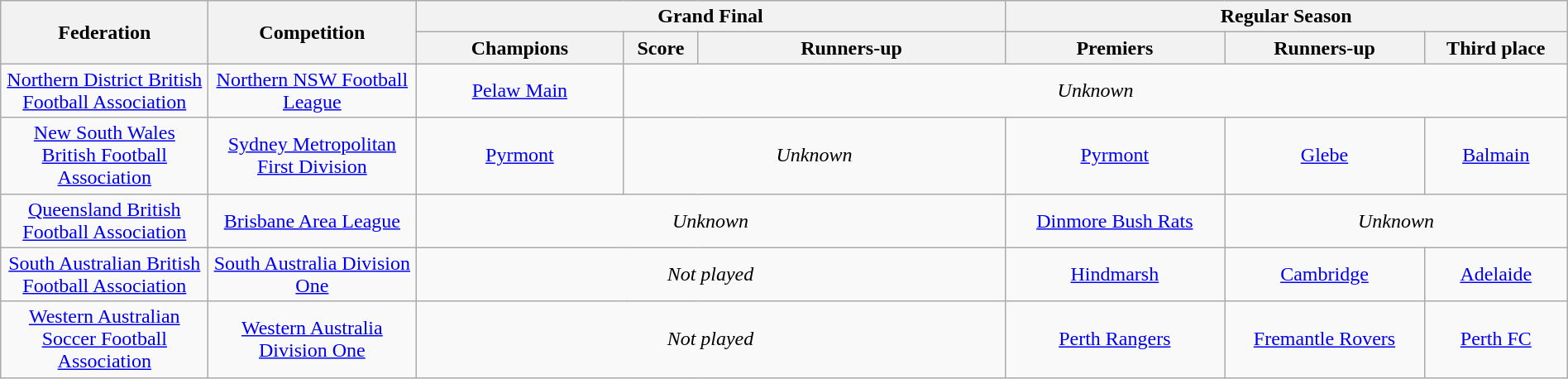<table class="wikitable" width="100%">
<tr>
<th rowspan="2" style="width:10em">Federation</th>
<th rowspan="2" style="width:10em">Competition</th>
<th colspan="3" scope="col">Grand Final</th>
<th colspan="3">Regular Season</th>
</tr>
<tr>
<th style="width:10em">Champions</th>
<th>Score</th>
<th style="width:15em">Runners-up</th>
<th>Premiers</th>
<th>Runners-up</th>
<th>Third place</th>
</tr>
<tr>
<td align="center"><a href='#'>Northern District British Football Association</a></td>
<td align="center"><a href='#'>Northern NSW Football League</a></td>
<td align="center"><a href='#'>Pelaw Main</a></td>
<td colspan="5" align="center"><em>Unknown</em></td>
</tr>
<tr>
<td align="center"><a href='#'>New South Wales British Football Association</a></td>
<td align="center"><a href='#'>Sydney Metropolitan First Division</a></td>
<td align="center"><a href='#'>Pyrmont</a></td>
<td colspan="2" align="center"><em>Unknown</em></td>
<td align="center"><a href='#'>Pyrmont</a></td>
<td align="center"><a href='#'>Glebe</a></td>
<td align="center"><a href='#'>Balmain</a></td>
</tr>
<tr>
<td align="center"><a href='#'>Queensland British Football Association</a></td>
<td align="center"><a href='#'>Brisbane Area League</a></td>
<td colspan="3" align="center"><em>Unknown</em></td>
<td align="center"><a href='#'>Dinmore Bush Rats</a></td>
<td colspan="2" align="center"><em>Unknown</em></td>
</tr>
<tr>
<td align="center"><a href='#'>South Australian British Football Association</a></td>
<td align="center"><a href='#'>South Australia Division One</a></td>
<td colspan="3" align="center"><em>Not played</em></td>
<td align="center"><a href='#'>Hindmarsh</a></td>
<td align="center"><a href='#'>Cambridge</a></td>
<td align="center"><a href='#'>Adelaide</a></td>
</tr>
<tr>
<td align="center"><a href='#'>Western Australian Soccer Football Association</a></td>
<td align="center"><a href='#'>Western Australia Division One</a></td>
<td colspan="3" align="center"><em>Not played</em></td>
<td align="center"><a href='#'>Perth Rangers</a></td>
<td align="center"><a href='#'>Fremantle Rovers</a></td>
<td align="center"><a href='#'>Perth FC</a></td>
</tr>
</table>
